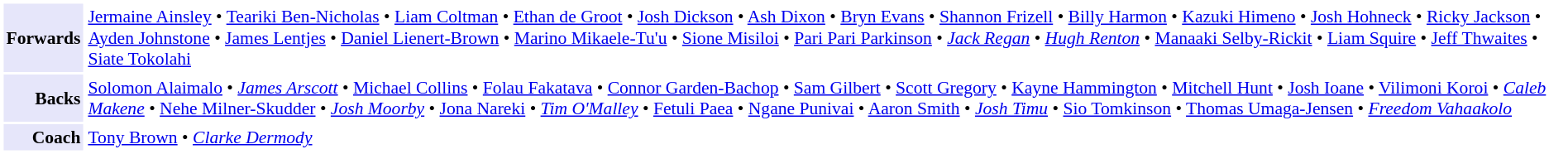<table cellpadding="2" style="border: 1px solid white; font-size:90%;">
<tr>
<td style="text-align:right;" bgcolor="lavender"><strong>Forwards</strong></td>
<td style="text-align:left;"><a href='#'>Jermaine Ainsley</a> • <a href='#'>Teariki Ben-Nicholas</a> • <a href='#'>Liam Coltman</a> • <a href='#'>Ethan de Groot</a> • <a href='#'>Josh Dickson</a> • <a href='#'>Ash Dixon</a> • <a href='#'>Bryn Evans</a> • <a href='#'>Shannon Frizell</a> • <a href='#'>Billy Harmon</a> • <a href='#'>Kazuki Himeno</a> • <a href='#'>Josh Hohneck</a> • <a href='#'>Ricky Jackson</a> • <a href='#'>Ayden Johnstone</a> • <a href='#'>James Lentjes</a> • <a href='#'>Daniel Lienert-Brown</a> • <a href='#'>Marino Mikaele-Tu'u</a> • <a href='#'>Sione Misiloi</a> • <a href='#'>Pari Pari Parkinson</a> • <em><a href='#'>Jack Regan</a></em> • <em><a href='#'>Hugh Renton</a></em> • <a href='#'>Manaaki Selby-Rickit</a> • <a href='#'>Liam Squire</a> • <a href='#'>Jeff Thwaites</a> • <a href='#'>Siate Tokolahi</a></td>
</tr>
<tr>
<td style="text-align:right;" bgcolor="lavender"><strong>Backs</strong></td>
<td style="text-align:left;"><a href='#'>Solomon Alaimalo</a> • <em><a href='#'>James Arscott</a></em> • <a href='#'>Michael Collins</a> • <a href='#'>Folau Fakatava</a> • <a href='#'>Connor Garden-Bachop</a> • <a href='#'>Sam Gilbert</a> • <a href='#'>Scott Gregory</a> • <a href='#'>Kayne Hammington</a> • <a href='#'>Mitchell Hunt</a> • <a href='#'>Josh Ioane</a> • <a href='#'>Vilimoni Koroi</a> • <em><a href='#'>Caleb Makene</a></em> • <a href='#'>Nehe Milner-Skudder</a> • <em><a href='#'>Josh Moorby</a></em> • <a href='#'>Jona Nareki</a> • <em><a href='#'>Tim O'Malley</a></em> • <a href='#'>Fetuli Paea</a> • <a href='#'>Ngane Punivai</a> • <a href='#'>Aaron Smith</a> • <em><a href='#'>Josh Timu</a></em> • <a href='#'>Sio Tomkinson</a> • <a href='#'>Thomas Umaga-Jensen</a> • <em><a href='#'>Freedom Vahaakolo</a></em></td>
</tr>
<tr>
<td style="text-align:right;" bgcolor="lavender"><strong>Coach</strong></td>
<td style="text-align:left;"><a href='#'>Tony Brown</a> • <em><a href='#'>Clarke Dermody</a></em></td>
</tr>
</table>
